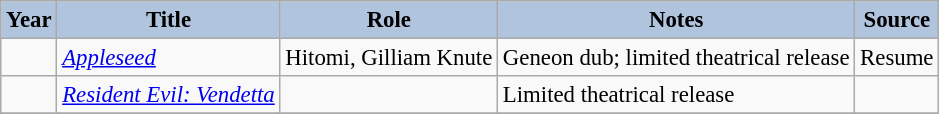<table class="wikitable sortable plainrowheaders" style="width=95%;  font-size: 95%;">
<tr>
<th style="background:#b0c4de;" scope="col">Year </th>
<th style="background:#b0c4de;" scope="col">Title</th>
<th style="background:#b0c4de;" scope="col">Role </th>
<th style="background:#b0c4de;" class="unsortable" scope="col">Notes </th>
<th style="background:#b0c4de;" class="unsortable" scope="col">Source</th>
</tr>
<tr>
<td></td>
<td><em><a href='#'>Appleseed</a></em></td>
<td>Hitomi, Gilliam Knute</td>
<td>Geneon dub; limited theatrical release</td>
<td>Resume</td>
</tr>
<tr>
<td></td>
<td><em><a href='#'>Resident Evil: Vendetta</a></em></td>
<td></td>
<td>Limited theatrical release </td>
<td></td>
</tr>
<tr>
</tr>
</table>
